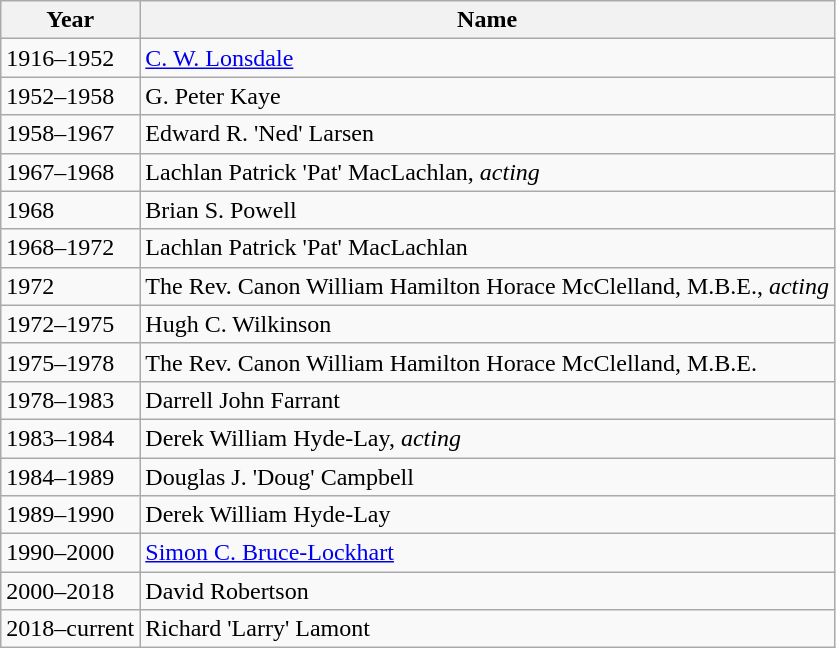<table class="wikitable">
<tr>
<th>Year</th>
<th>Name</th>
</tr>
<tr>
<td>1916–1952</td>
<td><a href='#'>C. W. Lonsdale</a></td>
</tr>
<tr>
<td>1952–1958</td>
<td>G. Peter Kaye</td>
</tr>
<tr>
<td>1958–1967</td>
<td>Edward R. 'Ned' Larsen</td>
</tr>
<tr>
<td>1967–1968</td>
<td>Lachlan Patrick 'Pat' MacLachlan, <em>acting</em></td>
</tr>
<tr>
<td>1968</td>
<td>Brian S. Powell</td>
</tr>
<tr>
<td>1968–1972</td>
<td>Lachlan Patrick 'Pat' MacLachlan</td>
</tr>
<tr>
<td>1972</td>
<td>The Rev. Canon William Hamilton Horace McClelland, M.B.E., <em>acting</em></td>
</tr>
<tr>
<td>1972–1975</td>
<td>Hugh C. Wilkinson</td>
</tr>
<tr>
<td>1975–1978</td>
<td>The Rev. Canon William Hamilton Horace McClelland, M.B.E.</td>
</tr>
<tr>
<td>1978–1983</td>
<td>Darrell John Farrant</td>
</tr>
<tr>
<td>1983–1984</td>
<td>Derek William Hyde-Lay, <em>acting</em></td>
</tr>
<tr>
<td>1984–1989</td>
<td>Douglas J. 'Doug' Campbell</td>
</tr>
<tr>
<td>1989–1990</td>
<td>Derek William Hyde-Lay</td>
</tr>
<tr>
<td>1990–2000</td>
<td><a href='#'>Simon C. Bruce-Lockhart</a></td>
</tr>
<tr>
<td>2000–2018</td>
<td>David Robertson</td>
</tr>
<tr>
<td>2018–current</td>
<td>Richard 'Larry' Lamont</td>
</tr>
</table>
